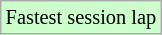<table class="wikitable sortable" style="font-size: 85%;">
<tr style="background:#ccffcc;">
<td>Fastest session lap</td>
</tr>
</table>
